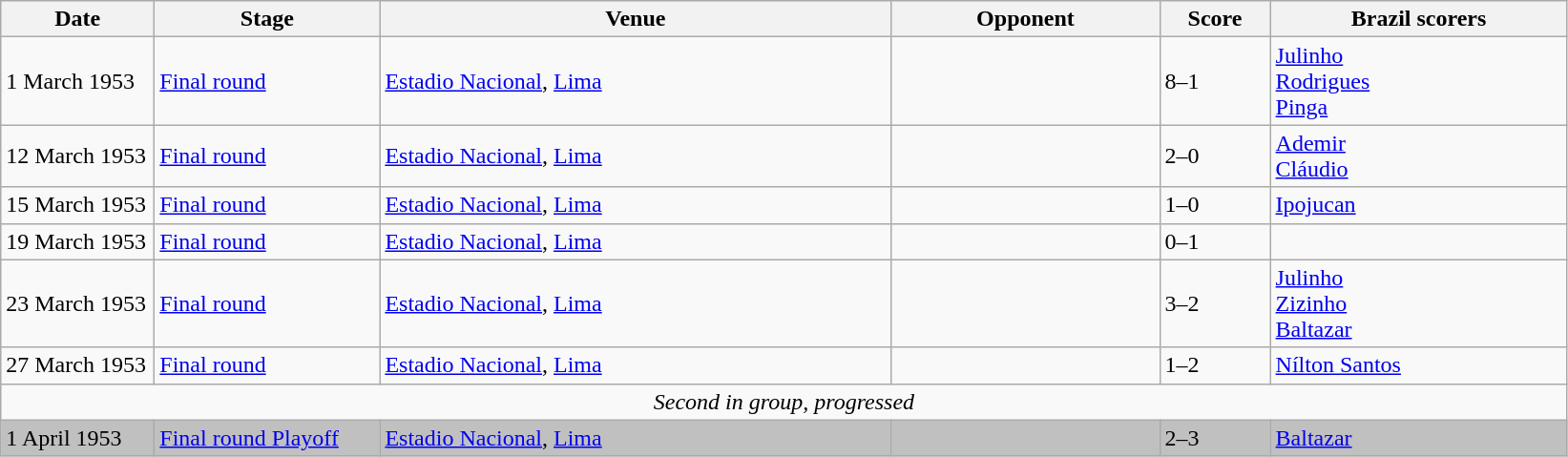<table class="wikitable">
<tr>
<th width=100px>Date</th>
<th width=150px>Stage</th>
<th width=350px>Venue</th>
<th width=180px>Opponent</th>
<th width=70px>Score</th>
<th width=200px>Brazil scorers</th>
</tr>
<tr>
<td>1 March 1953</td>
<td><a href='#'>Final round</a></td>
<td><a href='#'>Estadio Nacional</a>, <a href='#'>Lima</a></td>
<td></td>
<td>8–1</td>
<td><a href='#'>Julinho</a>  <br> <a href='#'>Rodrigues</a>  <br> <a href='#'>Pinga</a> </td>
</tr>
<tr>
<td>12 March 1953</td>
<td><a href='#'>Final round</a></td>
<td><a href='#'>Estadio Nacional</a>, <a href='#'>Lima</a></td>
<td></td>
<td>2–0</td>
<td><a href='#'>Ademir</a>  <br> <a href='#'>Cláudio</a> </td>
</tr>
<tr>
<td>15 March 1953</td>
<td><a href='#'>Final round</a></td>
<td><a href='#'>Estadio Nacional</a>, <a href='#'>Lima</a></td>
<td></td>
<td>1–0</td>
<td><a href='#'>Ipojucan</a> </td>
</tr>
<tr>
<td>19 March 1953</td>
<td><a href='#'>Final round</a></td>
<td><a href='#'>Estadio Nacional</a>, <a href='#'>Lima</a></td>
<td></td>
<td>0–1</td>
<td></td>
</tr>
<tr>
<td>23 March 1953</td>
<td><a href='#'>Final round</a></td>
<td><a href='#'>Estadio Nacional</a>, <a href='#'>Lima</a></td>
<td></td>
<td>3–2</td>
<td><a href='#'>Julinho</a>  <br> <a href='#'>Zizinho</a>  <br> <a href='#'>Baltazar</a> </td>
</tr>
<tr>
<td>27 March 1953</td>
<td><a href='#'>Final round</a></td>
<td><a href='#'>Estadio Nacional</a>, <a href='#'>Lima</a></td>
<td></td>
<td>1–2</td>
<td><a href='#'>Nílton Santos</a> </td>
</tr>
<tr>
<td colspan="6" style="text-align:center;"><em>Second in group, progressed</em></td>
</tr>
<tr style="background:silver;">
<td>1 April 1953</td>
<td><a href='#'>Final round Playoff</a></td>
<td><a href='#'>Estadio Nacional</a>, <a href='#'>Lima</a></td>
<td></td>
<td>2–3</td>
<td><a href='#'>Baltazar</a> </td>
</tr>
</table>
